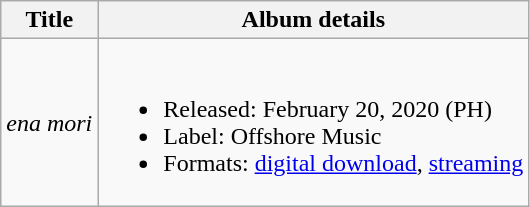<table class="wikitable plainrowheaders">
<tr>
<th>Title</th>
<th>Album details</th>
</tr>
<tr>
<td><em>ena mori</em></td>
<td><br><ul><li>Released: February 20, 2020 <span>(PH)</span></li><li>Label: Offshore Music</li><li>Formats: <a href='#'>digital download</a>, <a href='#'>streaming</a></li></ul></td>
</tr>
</table>
